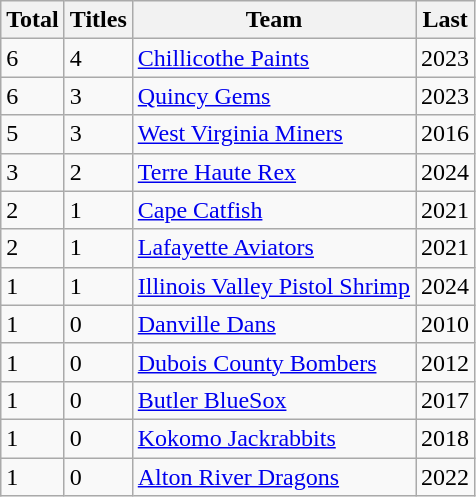<table class="wikitable">
<tr>
<th>Total</th>
<th>Titles</th>
<th>Team</th>
<th>Last</th>
</tr>
<tr>
<td>6</td>
<td>4</td>
<td><a href='#'>Chillicothe Paints</a></td>
<td>2023</td>
</tr>
<tr>
<td>6</td>
<td>3</td>
<td><a href='#'>Quincy Gems</a></td>
<td>2023</td>
</tr>
<tr>
<td>5</td>
<td>3</td>
<td><a href='#'>West Virginia Miners</a></td>
<td>2016</td>
</tr>
<tr>
<td>3</td>
<td>2</td>
<td><a href='#'>Terre Haute Rex</a></td>
<td>2024</td>
</tr>
<tr>
<td>2</td>
<td>1</td>
<td><a href='#'>Cape Catfish</a></td>
<td>2021</td>
</tr>
<tr>
<td>2</td>
<td>1</td>
<td><a href='#'>Lafayette Aviators</a></td>
<td>2021</td>
</tr>
<tr>
<td>1</td>
<td>1</td>
<td><a href='#'>Illinois Valley Pistol Shrimp</a></td>
<td>2024</td>
</tr>
<tr>
<td>1</td>
<td>0</td>
<td><a href='#'>Danville Dans</a></td>
<td>2010</td>
</tr>
<tr>
<td>1</td>
<td>0</td>
<td><a href='#'>Dubois County Bombers</a></td>
<td>2012</td>
</tr>
<tr>
<td>1</td>
<td>0</td>
<td><a href='#'>Butler BlueSox</a></td>
<td>2017</td>
</tr>
<tr>
<td>1</td>
<td>0</td>
<td><a href='#'>Kokomo Jackrabbits</a></td>
<td>2018</td>
</tr>
<tr>
<td>1</td>
<td>0</td>
<td><a href='#'>Alton River Dragons</a></td>
<td>2022</td>
</tr>
</table>
